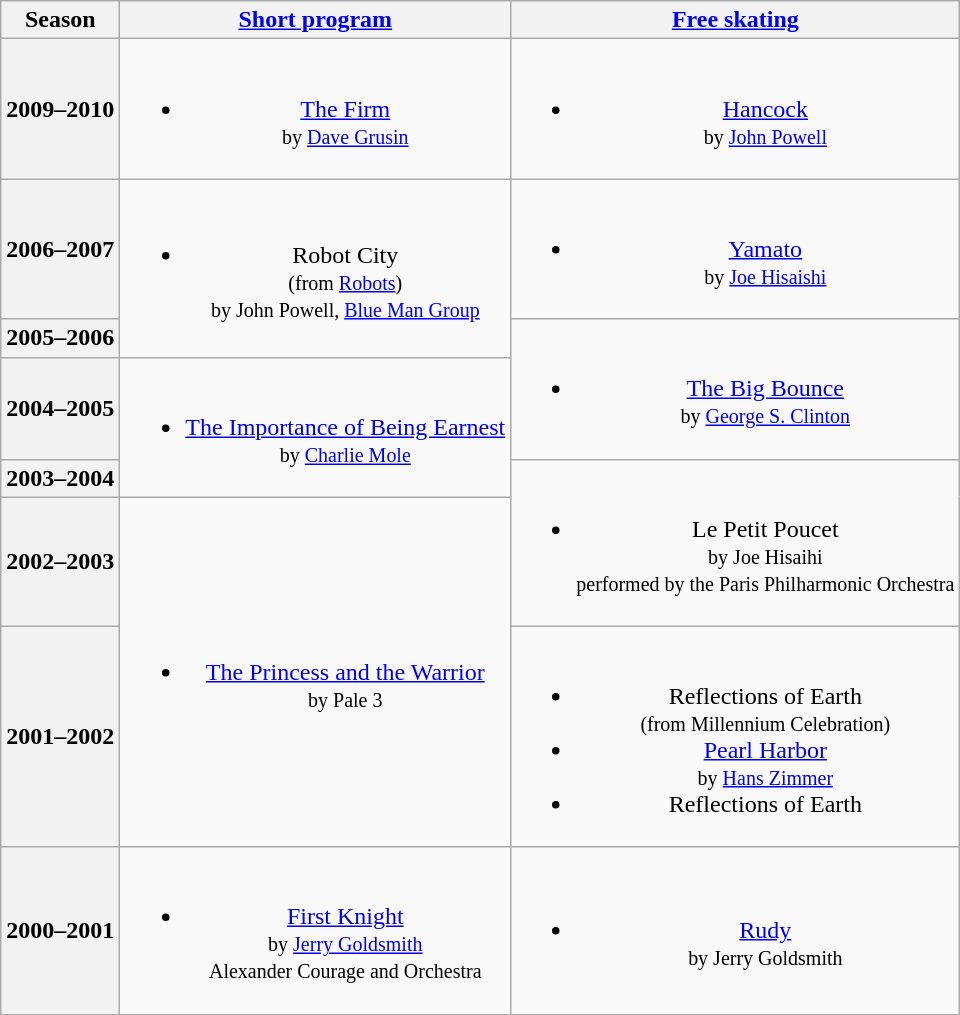<table class="wikitable" style="text-align:center">
<tr>
<th>Season</th>
<th><a href='#'>Short program</a></th>
<th><a href='#'>Free skating</a></th>
</tr>
<tr>
<th>2009–2010 <br></th>
<td><br><ul><li><a href='#'>The Firm</a> <br><small> by <a href='#'>Dave Grusin</a> </small></li></ul></td>
<td><br><ul><li><a href='#'>Hancock</a> <br><small> by <a href='#'>John Powell</a> </small></li></ul></td>
</tr>
<tr>
<th>2006–2007 <br></th>
<td rowspan="2"><br><ul><li>Robot City <br><small> (from <a href='#'>Robots</a>) <br> by John Powell, <a href='#'>Blue Man Group</a> </small></li></ul></td>
<td><br><ul><li><a href='#'>Yamato</a> <br><small> by <a href='#'>Joe Hisaishi</a> </small></li></ul></td>
</tr>
<tr>
<th>2005–2006 <br></th>
<td rowspan="2"><br><ul><li><a href='#'>The Big Bounce</a> <br><small> by <a href='#'>George S. Clinton</a> </small></li></ul></td>
</tr>
<tr>
<th>2004–2005 <br></th>
<td rowspan="2"><br><ul><li><a href='#'>The Importance of Being Earnest</a> <br><small> by <a href='#'>Charlie Mole</a> </small></li></ul></td>
</tr>
<tr>
<th>2003–2004 <br></th>
<td rowspan="2"><br><ul><li>Le Petit Poucet <br><small> by Joe Hisaihi <br> performed by the Paris Philharmonic Orchestra </small></li></ul></td>
</tr>
<tr>
<th>2002–2003 <br></th>
<td rowspan="2"><br><ul><li><a href='#'>The Princess and the Warrior</a> <br><small> by Pale 3 </small></li></ul></td>
</tr>
<tr>
<th>2001–2002 <br></th>
<td><br><ul><li>Reflections of Earth <br><small> (from Millennium Celebration) </small></li><li><a href='#'>Pearl Harbor</a> <br><small> by <a href='#'>Hans Zimmer</a> </small></li><li>Reflections of Earth</li></ul></td>
</tr>
<tr>
<th>2000–2001 <br></th>
<td><br><ul><li><a href='#'>First Knight</a> <br><small> by <a href='#'>Jerry Goldsmith</a> <br> Alexander Courage and Orchestra </small></li></ul></td>
<td><br><ul><li><a href='#'>Rudy</a> <br><small> by Jerry Goldsmith </small></li></ul></td>
</tr>
</table>
